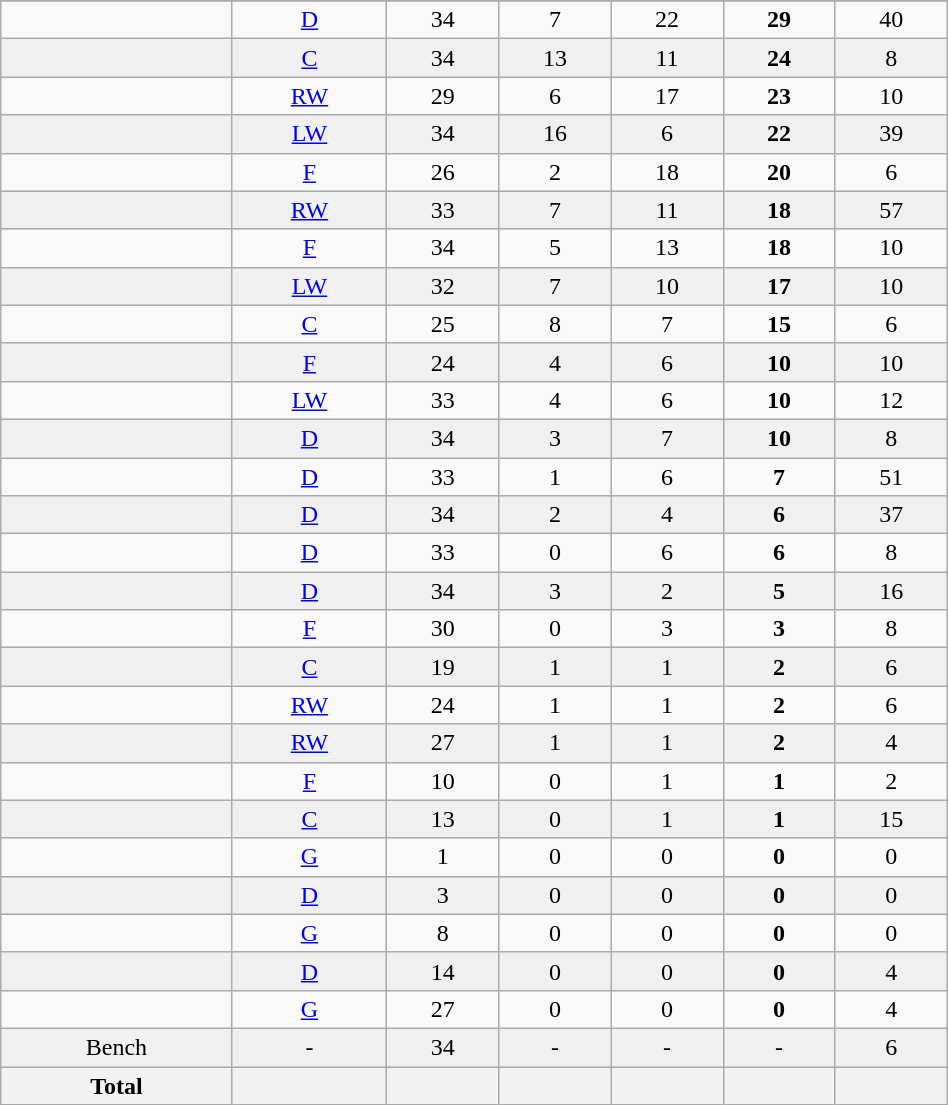<table class="wikitable sortable" width ="50%">
<tr align="center">
</tr>
<tr align="center" bgcolor="">
<td></td>
<td><a href='#'>D</a></td>
<td>34</td>
<td>7</td>
<td>22</td>
<td><strong>29</strong></td>
<td>40</td>
</tr>
<tr align="center" bgcolor="f0f0f0">
<td></td>
<td><a href='#'>C</a></td>
<td>34</td>
<td>13</td>
<td>11</td>
<td><strong>24</strong></td>
<td>8</td>
</tr>
<tr align="center" bgcolor="">
<td></td>
<td><a href='#'>RW</a></td>
<td>29</td>
<td>6</td>
<td>17</td>
<td><strong>23</strong></td>
<td>10</td>
</tr>
<tr align="center" bgcolor="f0f0f0">
<td></td>
<td><a href='#'>LW</a></td>
<td>34</td>
<td>16</td>
<td>6</td>
<td><strong>22</strong></td>
<td>39</td>
</tr>
<tr align="center" bgcolor="">
<td></td>
<td><a href='#'>F</a></td>
<td>26</td>
<td>2</td>
<td>18</td>
<td><strong>20</strong></td>
<td>6</td>
</tr>
<tr align="center" bgcolor="f0f0f0">
<td></td>
<td><a href='#'>RW</a></td>
<td>33</td>
<td>7</td>
<td>11</td>
<td><strong>18</strong></td>
<td>57</td>
</tr>
<tr align="center" bgcolor="">
<td></td>
<td><a href='#'>F</a></td>
<td>34</td>
<td>5</td>
<td>13</td>
<td><strong>18</strong></td>
<td>10</td>
</tr>
<tr align="center" bgcolor="f0f0f0">
<td></td>
<td><a href='#'>LW</a></td>
<td>32</td>
<td>7</td>
<td>10</td>
<td><strong>17</strong></td>
<td>10</td>
</tr>
<tr align="center" bgcolor="">
<td></td>
<td><a href='#'>C</a></td>
<td>25</td>
<td>8</td>
<td>7</td>
<td><strong>15</strong></td>
<td>6</td>
</tr>
<tr align="center" bgcolor="f0f0f0">
<td></td>
<td><a href='#'>F</a></td>
<td>24</td>
<td>4</td>
<td>6</td>
<td><strong>10</strong></td>
<td>10</td>
</tr>
<tr align="center" bgcolor="">
<td></td>
<td><a href='#'>LW</a></td>
<td>33</td>
<td>4</td>
<td>6</td>
<td><strong>10</strong></td>
<td>12</td>
</tr>
<tr align="center" bgcolor="f0f0f0">
<td></td>
<td><a href='#'>D</a></td>
<td>34</td>
<td>3</td>
<td>7</td>
<td><strong>10</strong></td>
<td>8</td>
</tr>
<tr align="center" bgcolor="">
<td></td>
<td><a href='#'>D</a></td>
<td>33</td>
<td>1</td>
<td>6</td>
<td><strong>7</strong></td>
<td>51</td>
</tr>
<tr align="center" bgcolor="f0f0f0">
<td></td>
<td><a href='#'>D</a></td>
<td>34</td>
<td>2</td>
<td>4</td>
<td><strong>6</strong></td>
<td>37</td>
</tr>
<tr align="center" bgcolor="">
<td></td>
<td><a href='#'>D</a></td>
<td>33</td>
<td>0</td>
<td>6</td>
<td><strong>6</strong></td>
<td>8</td>
</tr>
<tr align="center" bgcolor="f0f0f0">
<td></td>
<td><a href='#'>D</a></td>
<td>34</td>
<td>3</td>
<td>2</td>
<td><strong>5</strong></td>
<td>16</td>
</tr>
<tr align="center" bgcolor="">
<td></td>
<td><a href='#'>F</a></td>
<td>30</td>
<td>0</td>
<td>3</td>
<td><strong>3</strong></td>
<td>8</td>
</tr>
<tr align="center" bgcolor="f0f0f0">
<td></td>
<td><a href='#'>C</a></td>
<td>19</td>
<td>1</td>
<td>1</td>
<td><strong>2</strong></td>
<td>6</td>
</tr>
<tr align="center" bgcolor="">
<td></td>
<td><a href='#'>RW</a></td>
<td>24</td>
<td>1</td>
<td>1</td>
<td><strong>2</strong></td>
<td>6</td>
</tr>
<tr align="center" bgcolor="f0f0f0">
<td></td>
<td><a href='#'>RW</a></td>
<td>27</td>
<td>1</td>
<td>1</td>
<td><strong>2</strong></td>
<td>4</td>
</tr>
<tr align="center" bgcolor="">
<td></td>
<td><a href='#'>F</a></td>
<td>10</td>
<td>0</td>
<td>1</td>
<td><strong>1</strong></td>
<td>2</td>
</tr>
<tr align="center" bgcolor="f0f0f0">
<td></td>
<td><a href='#'>C</a></td>
<td>13</td>
<td>0</td>
<td>1</td>
<td><strong>1</strong></td>
<td>15</td>
</tr>
<tr align="center" bgcolor="">
<td></td>
<td><a href='#'>G</a></td>
<td>1</td>
<td>0</td>
<td>0</td>
<td><strong>0</strong></td>
<td>0</td>
</tr>
<tr align="center" bgcolor="f0f0f0">
<td></td>
<td><a href='#'>D</a></td>
<td>3</td>
<td>0</td>
<td>0</td>
<td><strong>0</strong></td>
<td>0</td>
</tr>
<tr align="center" bgcolor="">
<td></td>
<td><a href='#'>G</a></td>
<td>8</td>
<td>0</td>
<td>0</td>
<td><strong>0</strong></td>
<td>0</td>
</tr>
<tr align="center" bgcolor="f0f0f0">
<td></td>
<td><a href='#'>D</a></td>
<td>14</td>
<td>0</td>
<td>0</td>
<td><strong>0</strong></td>
<td>4</td>
</tr>
<tr align="center" bgcolor="">
<td></td>
<td><a href='#'>G</a></td>
<td>27</td>
<td>0</td>
<td>0</td>
<td><strong>0</strong></td>
<td>4</td>
</tr>
<tr align="center" bgcolor="f0f0f0">
<td>Bench</td>
<td>-</td>
<td>34</td>
<td>-</td>
<td>-</td>
<td>-</td>
<td>6</td>
</tr>
<tr>
<th>Total</th>
<th></th>
<th></th>
<th></th>
<th></th>
<th></th>
<th></th>
</tr>
</table>
